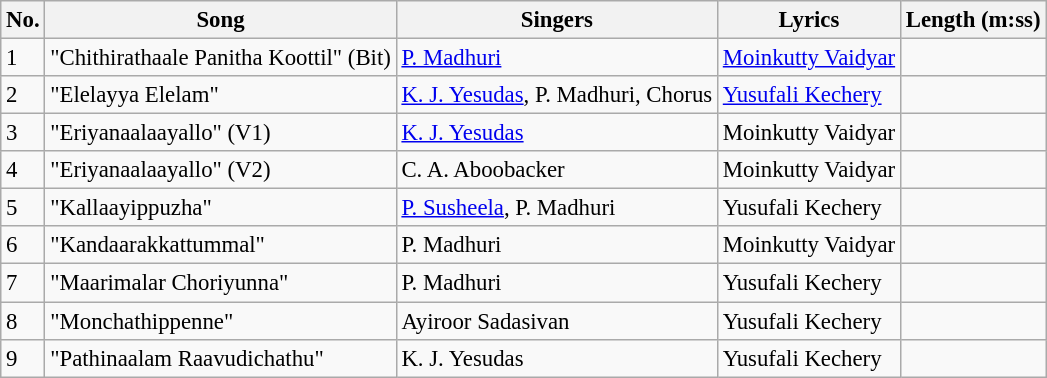<table class="wikitable" style="font-size:95%;">
<tr>
<th>No.</th>
<th>Song</th>
<th>Singers</th>
<th>Lyrics</th>
<th>Length (m:ss)</th>
</tr>
<tr>
<td>1</td>
<td>"Chithirathaale Panitha Koottil" (Bit)</td>
<td><a href='#'>P. Madhuri</a></td>
<td><a href='#'>Moinkutty Vaidyar</a></td>
<td></td>
</tr>
<tr>
<td>2</td>
<td>"Elelayya Elelam"</td>
<td><a href='#'>K. J. Yesudas</a>, P. Madhuri, Chorus</td>
<td><a href='#'>Yusufali Kechery</a></td>
<td></td>
</tr>
<tr>
<td>3</td>
<td>"Eriyanaalaayallo" (V1)</td>
<td><a href='#'>K. J. Yesudas</a></td>
<td>Moinkutty Vaidyar</td>
<td></td>
</tr>
<tr>
<td>4</td>
<td>"Eriyanaalaayallo" (V2)</td>
<td>C. A. Aboobacker</td>
<td>Moinkutty Vaidyar</td>
<td></td>
</tr>
<tr>
<td>5</td>
<td>"Kallaayippuzha"</td>
<td><a href='#'>P. Susheela</a>, P. Madhuri</td>
<td>Yusufali Kechery</td>
<td></td>
</tr>
<tr>
<td>6</td>
<td>"Kandaarakkattummal"</td>
<td>P. Madhuri</td>
<td>Moinkutty Vaidyar</td>
<td></td>
</tr>
<tr>
<td>7</td>
<td>"Maarimalar Choriyunna"</td>
<td>P. Madhuri</td>
<td>Yusufali Kechery</td>
<td></td>
</tr>
<tr>
<td>8</td>
<td>"Monchathippenne"</td>
<td>Ayiroor Sadasivan</td>
<td>Yusufali Kechery</td>
<td></td>
</tr>
<tr>
<td>9</td>
<td>"Pathinaalam Raavudichathu"</td>
<td>K. J. Yesudas</td>
<td>Yusufali Kechery</td>
<td></td>
</tr>
</table>
